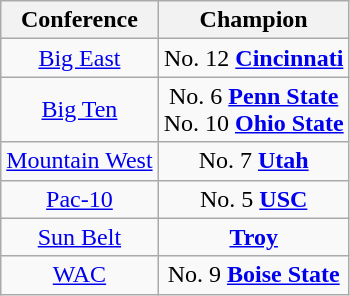<table class="wikitable">
<tr>
<th>Conference</th>
<th>Champion</th>
</tr>
<tr style="text-align:center;">
<td><a href='#'>Big East</a></td>
<td>No. 12 <a href='#'><strong>Cincinnati</strong></a></td>
</tr>
<tr style="text-align:center;">
<td><a href='#'>Big Ten</a></td>
<td>No. 6 <a href='#'><strong>Penn State</strong></a><br>No. 10 <strong><a href='#'>Ohio State</a></strong></td>
</tr>
<tr style="text-align:center;">
<td><a href='#'>Mountain West</a></td>
<td>No. 7 <a href='#'><strong>Utah</strong></a></td>
</tr>
<tr style="text-align:center;">
<td><a href='#'>Pac-10</a></td>
<td>No. 5 <a href='#'><strong>USC</strong></a></td>
</tr>
<tr style="text-align:center;">
<td><a href='#'>Sun Belt</a></td>
<td><a href='#'><strong>Troy</strong></a></td>
</tr>
<tr style="text-align:center;">
<td><a href='#'>WAC</a></td>
<td>No. 9 <a href='#'><strong>Boise State</strong></a></td>
</tr>
</table>
